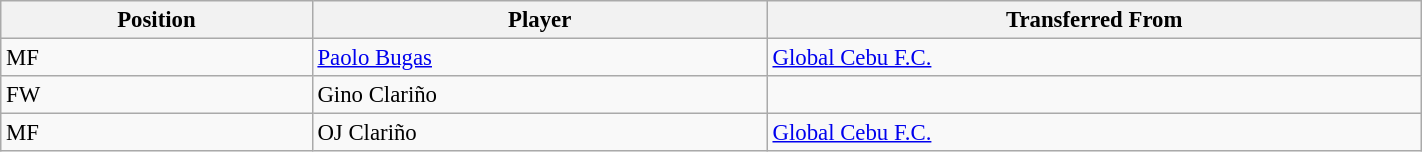<table class="wikitable sortable" style="width:75%; text-align:center; font-size:95%; text-align:left;">
<tr>
<th><strong>Position</strong></th>
<th><strong>Player</strong></th>
<th><strong>Transferred From</strong></th>
</tr>
<tr>
<td>MF</td>
<td> <a href='#'>Paolo Bugas</a></td>
<td> <a href='#'>Global Cebu F.C.</a></td>
</tr>
<tr>
<td>FW</td>
<td> Gino Clariño</td>
<td></td>
</tr>
<tr>
<td>MF</td>
<td> OJ Clariño</td>
<td> <a href='#'>Global Cebu F.C.</a></td>
</tr>
</table>
